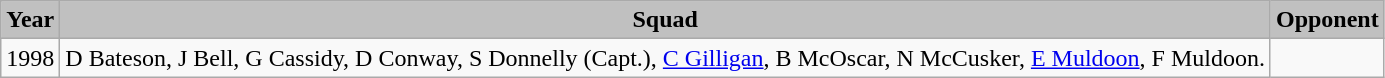<table class="wikitable">
<tr>
<th style="background:silver;">Year</th>
<th style="background:silver;">Squad</th>
<th style="background:silver;">Opponent</th>
</tr>
<tr>
<td>1998</td>
<td>D Bateson, J Bell, G Cassidy, D Conway, S Donnelly (Capt.), <a href='#'>C Gilligan</a>, B McOscar, N McCusker, <a href='#'>E Muldoon</a>, F Muldoon.</td>
<td></td>
</tr>
</table>
